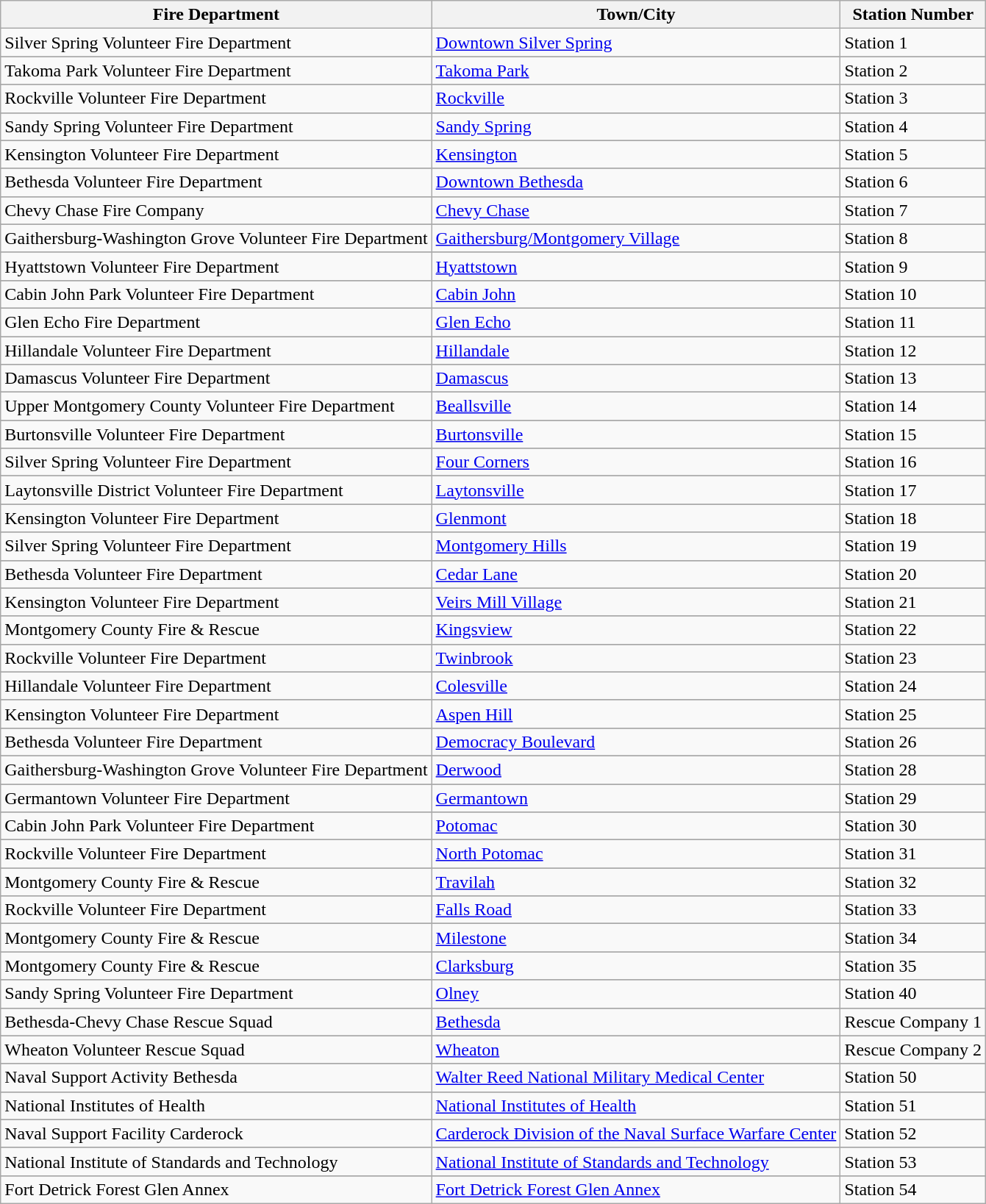<table class="wikitable">
<tr>
<th>Fire Department</th>
<th>Town/City</th>
<th>Station Number</th>
</tr>
<tr>
<td>Silver Spring Volunteer Fire Department</td>
<td><a href='#'>Downtown Silver Spring</a></td>
<td>Station 1</td>
</tr>
<tr>
</tr>
<tr>
<td>Takoma Park Volunteer Fire Department</td>
<td><a href='#'>Takoma Park</a></td>
<td>Station 2</td>
</tr>
<tr>
</tr>
<tr>
<td>Rockville Volunteer Fire Department</td>
<td><a href='#'>Rockville</a></td>
<td>Station 3</td>
</tr>
<tr>
</tr>
<tr>
<td>Sandy Spring Volunteer Fire Department</td>
<td><a href='#'>Sandy Spring</a></td>
<td>Station 4</td>
</tr>
<tr>
</tr>
<tr>
<td>Kensington Volunteer Fire Department</td>
<td><a href='#'>Kensington</a></td>
<td>Station 5</td>
</tr>
<tr>
</tr>
<tr>
<td>Bethesda Volunteer Fire Department</td>
<td><a href='#'>Downtown Bethesda</a></td>
<td>Station 6</td>
</tr>
<tr>
</tr>
<tr>
<td>Chevy Chase Fire Company</td>
<td><a href='#'>Chevy Chase</a></td>
<td>Station 7</td>
</tr>
<tr>
</tr>
<tr>
<td>Gaithersburg-Washington Grove Volunteer Fire Department</td>
<td><a href='#'>Gaithersburg/Montgomery Village</a></td>
<td>Station 8</td>
</tr>
<tr>
</tr>
<tr>
<td>Hyattstown Volunteer Fire Department</td>
<td><a href='#'>Hyattstown</a></td>
<td>Station 9</td>
</tr>
<tr>
</tr>
<tr>
<td>Cabin John Park Volunteer Fire Department</td>
<td><a href='#'>Cabin John</a></td>
<td>Station 10</td>
</tr>
<tr>
</tr>
<tr>
<td>Glen Echo Fire Department</td>
<td><a href='#'>Glen Echo</a></td>
<td>Station 11</td>
</tr>
<tr>
</tr>
<tr>
<td>Hillandale Volunteer Fire Department</td>
<td><a href='#'>Hillandale</a></td>
<td>Station 12</td>
</tr>
<tr>
</tr>
<tr>
<td>Damascus Volunteer Fire Department</td>
<td><a href='#'>Damascus</a></td>
<td>Station 13</td>
</tr>
<tr>
</tr>
<tr>
<td>Upper Montgomery County Volunteer Fire Department</td>
<td><a href='#'>Beallsville</a></td>
<td>Station 14</td>
</tr>
<tr>
</tr>
<tr>
<td>Burtonsville Volunteer Fire Department</td>
<td><a href='#'>Burtonsville</a></td>
<td>Station 15</td>
</tr>
<tr>
</tr>
<tr>
<td>Silver Spring Volunteer Fire Department</td>
<td><a href='#'>Four Corners</a></td>
<td>Station 16</td>
</tr>
<tr>
</tr>
<tr>
<td>Laytonsville District Volunteer Fire Department</td>
<td><a href='#'>Laytonsville</a></td>
<td>Station 17</td>
</tr>
<tr>
</tr>
<tr>
<td>Kensington Volunteer Fire Department</td>
<td><a href='#'>Glenmont</a></td>
<td>Station 18</td>
</tr>
<tr>
</tr>
<tr>
<td>Silver Spring Volunteer Fire Department</td>
<td><a href='#'>Montgomery Hills</a></td>
<td>Station 19</td>
</tr>
<tr>
</tr>
<tr>
<td>Bethesda Volunteer Fire Department</td>
<td><a href='#'>Cedar Lane</a></td>
<td>Station 20</td>
</tr>
<tr>
</tr>
<tr>
<td>Kensington Volunteer Fire Department</td>
<td><a href='#'>Veirs Mill Village</a></td>
<td>Station 21</td>
</tr>
<tr>
</tr>
<tr>
<td>Montgomery County Fire & Rescue</td>
<td><a href='#'>Kingsview</a></td>
<td>Station 22</td>
</tr>
<tr>
</tr>
<tr>
<td>Rockville Volunteer Fire Department</td>
<td><a href='#'>Twinbrook</a></td>
<td>Station 23</td>
</tr>
<tr>
</tr>
<tr>
<td>Hillandale Volunteer Fire Department</td>
<td><a href='#'>Colesville</a></td>
<td>Station 24</td>
</tr>
<tr>
</tr>
<tr>
<td>Kensington Volunteer Fire Department</td>
<td><a href='#'>Aspen Hill</a></td>
<td>Station 25</td>
</tr>
<tr>
</tr>
<tr>
<td>Bethesda Volunteer Fire Department</td>
<td><a href='#'>Democracy Boulevard</a></td>
<td>Station 26</td>
</tr>
<tr>
</tr>
<tr>
<td>Gaithersburg-Washington Grove Volunteer Fire Department</td>
<td><a href='#'>Derwood</a></td>
<td>Station 28</td>
</tr>
<tr>
</tr>
<tr>
<td>Germantown Volunteer Fire Department</td>
<td><a href='#'>Germantown</a></td>
<td>Station 29</td>
</tr>
<tr>
</tr>
<tr>
<td>Cabin John Park Volunteer Fire Department</td>
<td><a href='#'>Potomac</a></td>
<td>Station 30</td>
</tr>
<tr>
</tr>
<tr>
<td>Rockville Volunteer Fire Department</td>
<td><a href='#'>North Potomac</a></td>
<td>Station 31</td>
</tr>
<tr>
</tr>
<tr>
<td>Montgomery County Fire & Rescue</td>
<td><a href='#'>Travilah</a></td>
<td>Station 32</td>
</tr>
<tr>
</tr>
<tr>
<td>Rockville Volunteer Fire Department</td>
<td><a href='#'>Falls Road</a></td>
<td>Station 33</td>
</tr>
<tr>
</tr>
<tr>
<td>Montgomery County Fire & Rescue</td>
<td><a href='#'>Milestone</a></td>
<td>Station 34</td>
</tr>
<tr>
</tr>
<tr>
<td>Montgomery County Fire & Rescue</td>
<td><a href='#'>Clarksburg</a></td>
<td>Station 35</td>
</tr>
<tr>
</tr>
<tr>
<td>Sandy Spring Volunteer Fire Department</td>
<td><a href='#'>Olney</a></td>
<td>Station 40</td>
</tr>
<tr>
</tr>
<tr>
<td>Bethesda-Chevy Chase Rescue Squad</td>
<td><a href='#'>Bethesda</a></td>
<td>Rescue Company 1</td>
</tr>
<tr>
</tr>
<tr>
<td>Wheaton Volunteer Rescue Squad</td>
<td><a href='#'>Wheaton</a></td>
<td>Rescue Company 2</td>
</tr>
<tr>
</tr>
<tr>
<td>Naval Support Activity Bethesda</td>
<td><a href='#'>Walter Reed National Military Medical Center</a></td>
<td>Station 50</td>
</tr>
<tr>
</tr>
<tr>
<td>National Institutes of Health</td>
<td><a href='#'>National Institutes of Health</a></td>
<td>Station 51</td>
</tr>
<tr>
</tr>
<tr>
<td>Naval Support Facility Carderock</td>
<td><a href='#'>Carderock Division of the Naval Surface Warfare Center</a></td>
<td>Station 52</td>
</tr>
<tr>
</tr>
<tr>
<td>National Institute of Standards and Technology</td>
<td><a href='#'>National Institute of Standards and Technology</a></td>
<td>Station 53</td>
</tr>
<tr>
</tr>
<tr>
<td>Fort Detrick Forest Glen Annex</td>
<td><a href='#'>Fort Detrick Forest Glen Annex</a></td>
<td>Station 54</td>
</tr>
</table>
